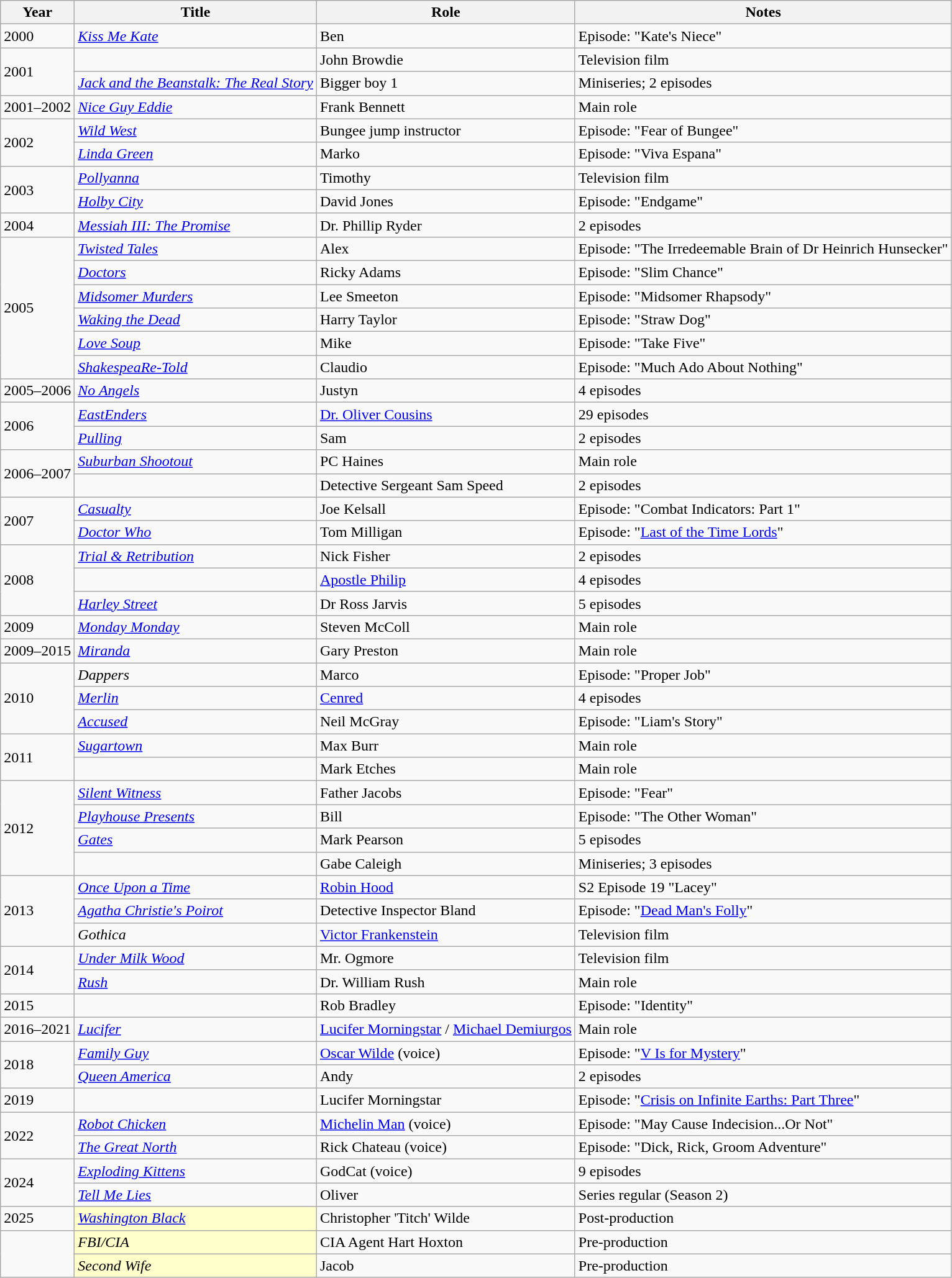<table class="wikitable sortable">
<tr>
<th>Year</th>
<th>Title</th>
<th>Role</th>
<th class="unsortable">Notes</th>
</tr>
<tr>
<td>2000</td>
<td><em><a href='#'>Kiss Me Kate</a></em></td>
<td>Ben</td>
<td>Episode: "Kate's Niece"</td>
</tr>
<tr>
<td rowspan="2">2001</td>
<td><em></em></td>
<td>John Browdie</td>
<td>Television film</td>
</tr>
<tr>
<td><em><a href='#'>Jack and the Beanstalk: The Real Story</a></em></td>
<td>Bigger boy 1</td>
<td>Miniseries; 2 episodes</td>
</tr>
<tr>
<td>2001–2002</td>
<td><em><a href='#'>Nice Guy Eddie</a></em></td>
<td>Frank Bennett</td>
<td>Main role</td>
</tr>
<tr>
<td rowspan="2">2002</td>
<td><em><a href='#'>Wild West</a></em></td>
<td>Bungee jump instructor</td>
<td>Episode: "Fear of Bungee"</td>
</tr>
<tr>
<td><em><a href='#'>Linda Green</a></em></td>
<td>Marko</td>
<td>Episode: "Viva Espana"</td>
</tr>
<tr>
<td rowspan="2">2003</td>
<td><em><a href='#'>Pollyanna</a></em></td>
<td>Timothy</td>
<td>Television film</td>
</tr>
<tr>
<td><em><a href='#'>Holby City</a></em></td>
<td>David Jones</td>
<td>Episode: "Endgame"</td>
</tr>
<tr>
<td>2004</td>
<td><em><a href='#'>Messiah III: The Promise</a></em></td>
<td>Dr. Phillip Ryder</td>
<td>2 episodes</td>
</tr>
<tr>
<td rowspan="6">2005</td>
<td><em><a href='#'>Twisted Tales</a></em></td>
<td>Alex</td>
<td>Episode: "The Irredeemable Brain of Dr Heinrich Hunsecker"</td>
</tr>
<tr>
<td><em><a href='#'>Doctors</a></em></td>
<td>Ricky Adams</td>
<td>Episode: "Slim Chance"</td>
</tr>
<tr>
<td><em><a href='#'>Midsomer Murders</a></em></td>
<td>Lee Smeeton</td>
<td>Episode: "Midsomer Rhapsody"</td>
</tr>
<tr>
<td><em><a href='#'>Waking the Dead</a></em></td>
<td>Harry Taylor</td>
<td>Episode: "Straw Dog"</td>
</tr>
<tr>
<td><em><a href='#'>Love Soup</a></em></td>
<td>Mike</td>
<td>Episode: "Take Five"</td>
</tr>
<tr>
<td><em><a href='#'>ShakespeaRe-Told</a></em></td>
<td>Claudio</td>
<td>Episode: "Much Ado About Nothing"</td>
</tr>
<tr>
<td>2005–2006</td>
<td><em><a href='#'>No Angels</a></em></td>
<td>Justyn</td>
<td>4 episodes</td>
</tr>
<tr>
<td rowspan="2">2006</td>
<td><em><a href='#'>EastEnders</a></em></td>
<td><a href='#'>Dr. Oliver Cousins</a></td>
<td>29 episodes</td>
</tr>
<tr>
<td><em><a href='#'>Pulling</a></em></td>
<td>Sam</td>
<td>2 episodes</td>
</tr>
<tr>
<td rowspan="2">2006–2007</td>
<td><em><a href='#'>Suburban Shootout</a></em></td>
<td>PC Haines</td>
<td>Main role</td>
</tr>
<tr>
<td><em></em></td>
<td>Detective Sergeant Sam Speed</td>
<td>2 episodes</td>
</tr>
<tr>
<td rowspan="2">2007</td>
<td><em><a href='#'>Casualty</a></em></td>
<td>Joe Kelsall</td>
<td>Episode: "Combat Indicators: Part 1"</td>
</tr>
<tr>
<td><em><a href='#'>Doctor Who</a></em></td>
<td>Tom Milligan</td>
<td>Episode: "<a href='#'>Last of the Time Lords</a>"</td>
</tr>
<tr>
<td rowspan="3">2008</td>
<td><em><a href='#'>Trial & Retribution</a></em></td>
<td>Nick Fisher</td>
<td>2 episodes</td>
</tr>
<tr>
<td><em></em></td>
<td><a href='#'>Apostle Philip</a></td>
<td>4 episodes</td>
</tr>
<tr>
<td><em><a href='#'>Harley Street</a></em></td>
<td>Dr Ross Jarvis</td>
<td>5 episodes</td>
</tr>
<tr>
<td>2009</td>
<td><em><a href='#'>Monday Monday</a></em></td>
<td>Steven McColl</td>
<td>Main role</td>
</tr>
<tr>
<td>2009–2015</td>
<td><em><a href='#'>Miranda</a></em></td>
<td>Gary Preston</td>
<td>Main role</td>
</tr>
<tr>
<td rowspan="3">2010</td>
<td><em>Dappers</em></td>
<td>Marco</td>
<td>Episode: "Proper Job"</td>
</tr>
<tr>
<td><em><a href='#'>Merlin</a></em></td>
<td><a href='#'>Cenred</a></td>
<td>4 episodes</td>
</tr>
<tr>
<td><em><a href='#'>Accused</a></em></td>
<td>Neil McGray</td>
<td>Episode: "Liam's Story"</td>
</tr>
<tr>
<td rowspan="2">2011</td>
<td><em><a href='#'>Sugartown</a></em></td>
<td>Max Burr</td>
<td>Main role</td>
</tr>
<tr>
<td><em></em></td>
<td>Mark Etches</td>
<td>Main role</td>
</tr>
<tr>
<td rowspan="4">2012</td>
<td><em><a href='#'>Silent Witness</a></em></td>
<td>Father Jacobs</td>
<td>Episode: "Fear"</td>
</tr>
<tr>
<td><em><a href='#'>Playhouse Presents</a></em></td>
<td>Bill</td>
<td>Episode: "The Other Woman"</td>
</tr>
<tr>
<td><em><a href='#'>Gates</a></em></td>
<td>Mark Pearson</td>
<td>5 episodes</td>
</tr>
<tr>
<td><em></em></td>
<td>Gabe Caleigh</td>
<td>Miniseries; 3 episodes</td>
</tr>
<tr>
<td rowspan="3">2013</td>
<td><em><a href='#'>Once Upon a Time</a></em></td>
<td><a href='#'>Robin Hood</a></td>
<td>S2 Episode 19 "Lacey"</td>
</tr>
<tr>
<td><em><a href='#'>Agatha Christie's Poirot</a></em></td>
<td>Detective Inspector Bland</td>
<td>Episode: "<a href='#'>Dead Man's Folly</a>"</td>
</tr>
<tr>
<td><em>Gothica</em></td>
<td><a href='#'>Victor Frankenstein</a></td>
<td>Television film</td>
</tr>
<tr>
<td rowspan="2">2014</td>
<td><em><a href='#'>Under Milk Wood</a></em></td>
<td>Mr. Ogmore</td>
<td>Television film</td>
</tr>
<tr>
<td><em><a href='#'>Rush</a></em></td>
<td>Dr. William Rush</td>
<td>Main role</td>
</tr>
<tr>
<td>2015</td>
<td><em></em></td>
<td>Rob Bradley</td>
<td>Episode: "Identity"</td>
</tr>
<tr>
<td>2016–2021</td>
<td><em><a href='#'>Lucifer</a></em></td>
<td><a href='#'>Lucifer Morningstar</a> / <a href='#'>Michael Demiurgos</a></td>
<td>Main role</td>
</tr>
<tr>
<td rowspan="2">2018</td>
<td><em><a href='#'>Family Guy</a></em></td>
<td><a href='#'>Oscar Wilde</a> (voice)</td>
<td>Episode: "<a href='#'>V Is for Mystery</a>"</td>
</tr>
<tr>
<td><em><a href='#'>Queen America</a></em></td>
<td>Andy</td>
<td>2 episodes</td>
</tr>
<tr>
<td>2019</td>
<td><em></em></td>
<td>Lucifer Morningstar</td>
<td>Episode: "<a href='#'>Crisis on Infinite Earths: Part Three</a>"</td>
</tr>
<tr>
<td rowspan="2">2022</td>
<td><em><a href='#'>Robot Chicken</a></em></td>
<td><a href='#'>Michelin Man</a> (voice)</td>
<td>Episode: "May Cause Indecision...Or Not"</td>
</tr>
<tr>
<td><em><a href='#'>The Great North</a></em></td>
<td>Rick Chateau (voice)</td>
<td>Episode: "Dick, Rick, Groom Adventure"</td>
</tr>
<tr>
<td rowspan="2">2024</td>
<td><em><a href='#'>Exploding Kittens</a></em></td>
<td>GodCat (voice)</td>
<td>9 episodes</td>
</tr>
<tr>
<td><em><a href='#'>Tell Me Lies</a></em></td>
<td>Oliver</td>
<td>Series regular (Season 2)</td>
</tr>
<tr>
<td>2025</td>
<td style="background:#FFFFCC;"><em><a href='#'>Washington Black</a></em> </td>
<td>Christopher 'Titch' Wilde</td>
<td>Post-production</td>
</tr>
<tr>
<td rowspan="2"></td>
<td style="background:#FFFFCC;"><em>FBI/CIA</em> </td>
<td>CIA Agent Hart Hoxton</td>
<td>Pre-production</td>
</tr>
<tr>
<td style="background:#FFFFCC;"><em>Second Wife</em> </td>
<td>Jacob</td>
<td>Pre-production</td>
</tr>
</table>
